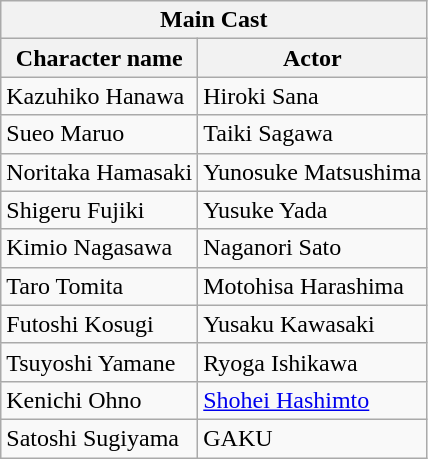<table class="wikitable">
<tr>
<th colspan="2">Main Cast</th>
</tr>
<tr>
<th>Character name</th>
<th>Actor</th>
</tr>
<tr>
<td>Kazuhiko Hanawa</td>
<td>Hiroki Sana</td>
</tr>
<tr>
<td>Sueo Maruo</td>
<td>Taiki Sagawa</td>
</tr>
<tr>
<td>Noritaka Hamasaki</td>
<td>Yunosuke Matsushima</td>
</tr>
<tr>
<td>Shigeru Fujiki</td>
<td>Yusuke Yada</td>
</tr>
<tr>
<td>Kimio Nagasawa</td>
<td>Naganori Sato</td>
</tr>
<tr>
<td>Taro Tomita</td>
<td>Motohisa Harashima</td>
</tr>
<tr>
<td>Futoshi Kosugi</td>
<td>Yusaku Kawasaki</td>
</tr>
<tr>
<td>Tsuyoshi Yamane</td>
<td>Ryoga Ishikawa</td>
</tr>
<tr>
<td>Kenichi Ohno</td>
<td><a href='#'>Shohei Hashimto</a></td>
</tr>
<tr>
<td>Satoshi Sugiyama</td>
<td>GAKU</td>
</tr>
</table>
